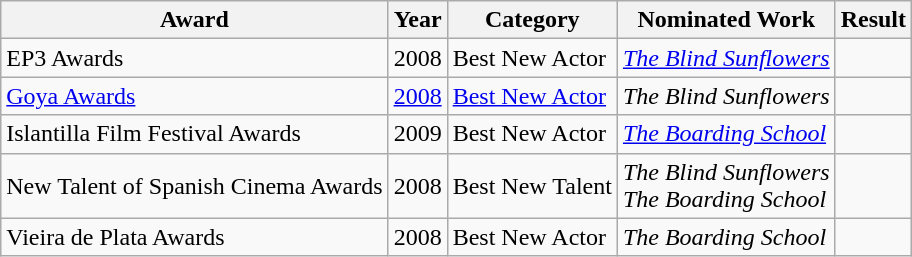<table class="wikitable sortable">
<tr>
<th>Award</th>
<th>Year</th>
<th>Category</th>
<th>Nominated Work</th>
<th>Result</th>
</tr>
<tr>
<td>EP3 Awards</td>
<td>2008</td>
<td>Best New Actor</td>
<td><em><a href='#'>The Blind Sunflowers</a></em></td>
<td></td>
</tr>
<tr>
<td><a href='#'>Goya Awards</a></td>
<td><a href='#'>2008</a></td>
<td><a href='#'>Best New Actor</a></td>
<td><em>The Blind Sunflowers</em></td>
<td></td>
</tr>
<tr>
<td>Islantilla Film Festival Awards</td>
<td>2009</td>
<td>Best New Actor</td>
<td><em><a href='#'>The Boarding School</a></em></td>
<td></td>
</tr>
<tr>
<td>New Talent of Spanish Cinema Awards</td>
<td>2008</td>
<td>Best New Talent</td>
<td><em>The Blind Sunflowers</em> <br> <em>The Boarding School</em></td>
<td></td>
</tr>
<tr>
<td>Vieira de Plata Awards</td>
<td>2008</td>
<td>Best New Actor</td>
<td><em>The Boarding School</em></td>
<td></td>
</tr>
</table>
